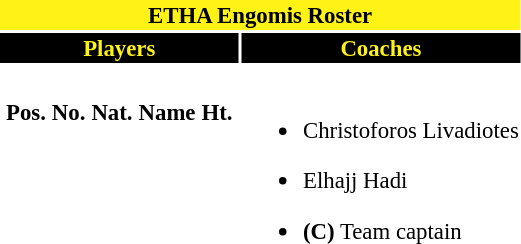<table class="toccolours" style="font-size: 95%">
<tr style="background-color: #fff215; text-align: center; color: black;">
<td colspan="2"><strong>ETHA Engomis Roster</strong></td>
</tr>
<tr style="background-color:black; color:#fff215; text-align: center;">
<th><strong>Players</strong></th>
<th><strong>Coaches</strong></th>
</tr>
<tr>
<td valign="top"><br><table class="sortable" style="background:transparent; margin:0px; width:100%;">
<tr>
<th>Pos.</th>
<th>Νο.</th>
<th>Nat.</th>
<th>Name</th>
<th>Ht.<br>







</th>
</tr>
</table>
</td>
<td valign="top"><br><ul><li> Christoforos Livadiotes</li></ul><ul><li> Elhajj Hadi</li></ul><ul><li><strong>(C)</strong> Team captain</li></ul></td>
</tr>
</table>
